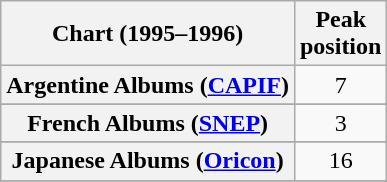<table class="wikitable sortable plainrowheaders" style="text-align:center">
<tr>
<th scope="col">Chart (1995–1996)</th>
<th scope="col">Peak<br>position</th>
</tr>
<tr>
<th scope="row">Argentine Albums (<a href='#'>CAPIF</a>)</th>
<td>7</td>
</tr>
<tr>
</tr>
<tr>
</tr>
<tr>
</tr>
<tr>
</tr>
<tr>
</tr>
<tr>
</tr>
<tr>
</tr>
<tr>
<th scope="row">French Albums (<a href='#'>SNEP</a>)</th>
<td>3</td>
</tr>
<tr>
</tr>
<tr>
<th scope="row">Japanese Albums (<a href='#'>Oricon</a>)</th>
<td>16</td>
</tr>
<tr>
</tr>
<tr>
</tr>
<tr>
</tr>
<tr>
</tr>
<tr>
</tr>
<tr>
</tr>
</table>
